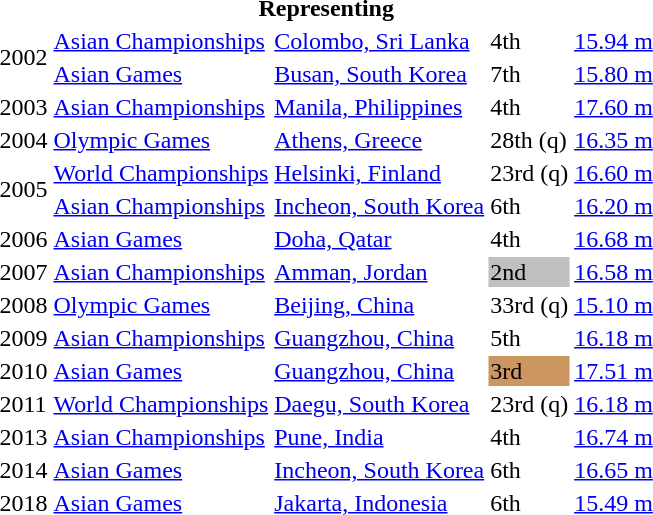<table>
<tr>
<th colspan="5">Representing </th>
</tr>
<tr>
<td rowspan=2>2002</td>
<td><a href='#'>Asian Championships</a></td>
<td><a href='#'>Colombo, Sri Lanka</a></td>
<td>4th</td>
<td><a href='#'>15.94 m</a></td>
</tr>
<tr>
<td><a href='#'>Asian Games</a></td>
<td><a href='#'>Busan, South Korea</a></td>
<td>7th</td>
<td><a href='#'>15.80 m</a></td>
</tr>
<tr>
<td>2003</td>
<td><a href='#'>Asian Championships</a></td>
<td><a href='#'>Manila, Philippines</a></td>
<td>4th</td>
<td><a href='#'>17.60 m</a></td>
</tr>
<tr>
<td>2004</td>
<td><a href='#'>Olympic Games</a></td>
<td><a href='#'>Athens, Greece</a></td>
<td>28th (q)</td>
<td><a href='#'>16.35 m</a></td>
</tr>
<tr>
<td rowspan=2>2005</td>
<td><a href='#'>World Championships</a></td>
<td><a href='#'>Helsinki, Finland</a></td>
<td>23rd (q)</td>
<td><a href='#'>16.60 m</a></td>
</tr>
<tr>
<td><a href='#'>Asian Championships</a></td>
<td><a href='#'>Incheon, South Korea</a></td>
<td>6th</td>
<td><a href='#'>16.20 m</a></td>
</tr>
<tr>
<td>2006</td>
<td><a href='#'>Asian Games</a></td>
<td><a href='#'>Doha, Qatar</a></td>
<td>4th</td>
<td><a href='#'>16.68 m</a></td>
</tr>
<tr>
<td>2007</td>
<td><a href='#'>Asian Championships</a></td>
<td><a href='#'>Amman, Jordan</a></td>
<td bgcolor="silver">2nd</td>
<td><a href='#'>16.58 m</a></td>
</tr>
<tr>
<td>2008</td>
<td><a href='#'>Olympic Games</a></td>
<td><a href='#'>Beijing, China</a></td>
<td>33rd (q)</td>
<td><a href='#'>15.10 m</a></td>
</tr>
<tr>
<td>2009</td>
<td><a href='#'>Asian Championships</a></td>
<td><a href='#'>Guangzhou, China</a></td>
<td>5th</td>
<td><a href='#'>16.18 m</a></td>
</tr>
<tr>
<td>2010</td>
<td><a href='#'>Asian Games</a></td>
<td><a href='#'>Guangzhou, China</a></td>
<td bgcolor="cc99666">3rd</td>
<td><a href='#'>17.51 m</a></td>
</tr>
<tr>
<td>2011</td>
<td><a href='#'>World Championships</a></td>
<td><a href='#'>Daegu, South Korea</a></td>
<td>23rd (q)</td>
<td><a href='#'>16.18 m</a></td>
</tr>
<tr>
<td>2013</td>
<td><a href='#'>Asian Championships</a></td>
<td><a href='#'>Pune, India</a></td>
<td>4th</td>
<td><a href='#'>16.74 m</a></td>
</tr>
<tr>
<td>2014</td>
<td><a href='#'>Asian Games</a></td>
<td><a href='#'>Incheon, South Korea</a></td>
<td>6th</td>
<td><a href='#'>16.65 m</a></td>
</tr>
<tr>
<td>2018</td>
<td><a href='#'>Asian Games</a></td>
<td><a href='#'>Jakarta, Indonesia</a></td>
<td>6th</td>
<td><a href='#'>15.49 m</a></td>
</tr>
</table>
